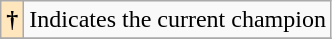<table class="wikitable">
<tr>
<th style="background-color:#FFE6BD">†</th>
<td>Indicates the current champion</td>
</tr>
<tr>
</tr>
</table>
